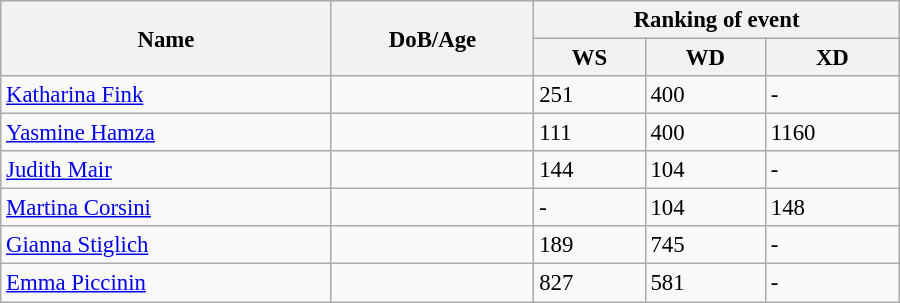<table class="wikitable" style="width:600px; font-size:95%;">
<tr>
<th rowspan="2" align="left">Name</th>
<th rowspan="2" align="left">DoB/Age</th>
<th colspan="3" align="center">Ranking of event</th>
</tr>
<tr>
<th align="center">WS</th>
<th>WD</th>
<th align="center">XD</th>
</tr>
<tr>
<td><a href='#'>Katharina Fink</a></td>
<td></td>
<td>251</td>
<td>400</td>
<td>-</td>
</tr>
<tr>
<td><a href='#'>Yasmine Hamza</a></td>
<td></td>
<td>111</td>
<td>400</td>
<td>1160</td>
</tr>
<tr>
<td><a href='#'>Judith Mair</a></td>
<td></td>
<td>144</td>
<td>104</td>
<td>-</td>
</tr>
<tr>
<td><a href='#'>Martina Corsini</a></td>
<td></td>
<td>-</td>
<td>104</td>
<td>148</td>
</tr>
<tr>
<td><a href='#'>Gianna Stiglich</a></td>
<td></td>
<td>189</td>
<td>745</td>
<td>-</td>
</tr>
<tr>
<td><a href='#'>Emma Piccinin</a></td>
<td></td>
<td>827</td>
<td>581</td>
<td>-</td>
</tr>
</table>
